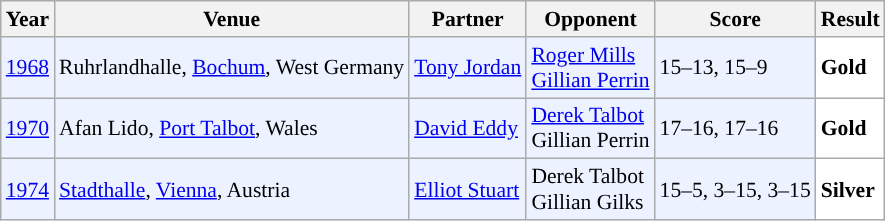<table class="sortable wikitable" style="font-size: 90%;">
<tr>
<th>Year</th>
<th>Venue</th>
<th>Partner</th>
<th>Opponent</th>
<th>Score</th>
<th>Result</th>
</tr>
<tr style="background:#ECF2FF">
<td align="center"><a href='#'>1968</a></td>
<td align="left">Ruhrlandhalle, <a href='#'>Bochum</a>, West Germany</td>
<td align="left"> <a href='#'>Tony Jordan</a></td>
<td align="left"> <a href='#'>Roger Mills</a><br> <a href='#'>Gillian Perrin</a></td>
<td align="left">15–13, 15–9</td>
<td style="text-align:left; background:white"> <strong>Gold</strong></td>
</tr>
<tr style="background:#ECF2FF">
<td align="center"><a href='#'>1970</a></td>
<td align="left">Afan Lido, <a href='#'>Port Talbot</a>, Wales</td>
<td align="left"> <a href='#'>David Eddy</a></td>
<td align="left"> <a href='#'>Derek Talbot</a><br> Gillian Perrin</td>
<td align="left">17–16, 17–16</td>
<td style="text-align:left; background:white">  <strong>Gold</strong></td>
</tr>
<tr style="background:#ECF2FF">
<td align="center"><a href='#'>1974</a></td>
<td align="left"><a href='#'>Stadthalle</a>, <a href='#'>Vienna</a>, Austria</td>
<td align="left"> <a href='#'>Elliot Stuart</a></td>
<td align="left"> Derek Talbot<br> Gillian Gilks</td>
<td align="left">15–5, 3–15, 3–15</td>
<td style="text-align:left; background:white"> <strong>Silver</strong></td>
</tr>
</table>
